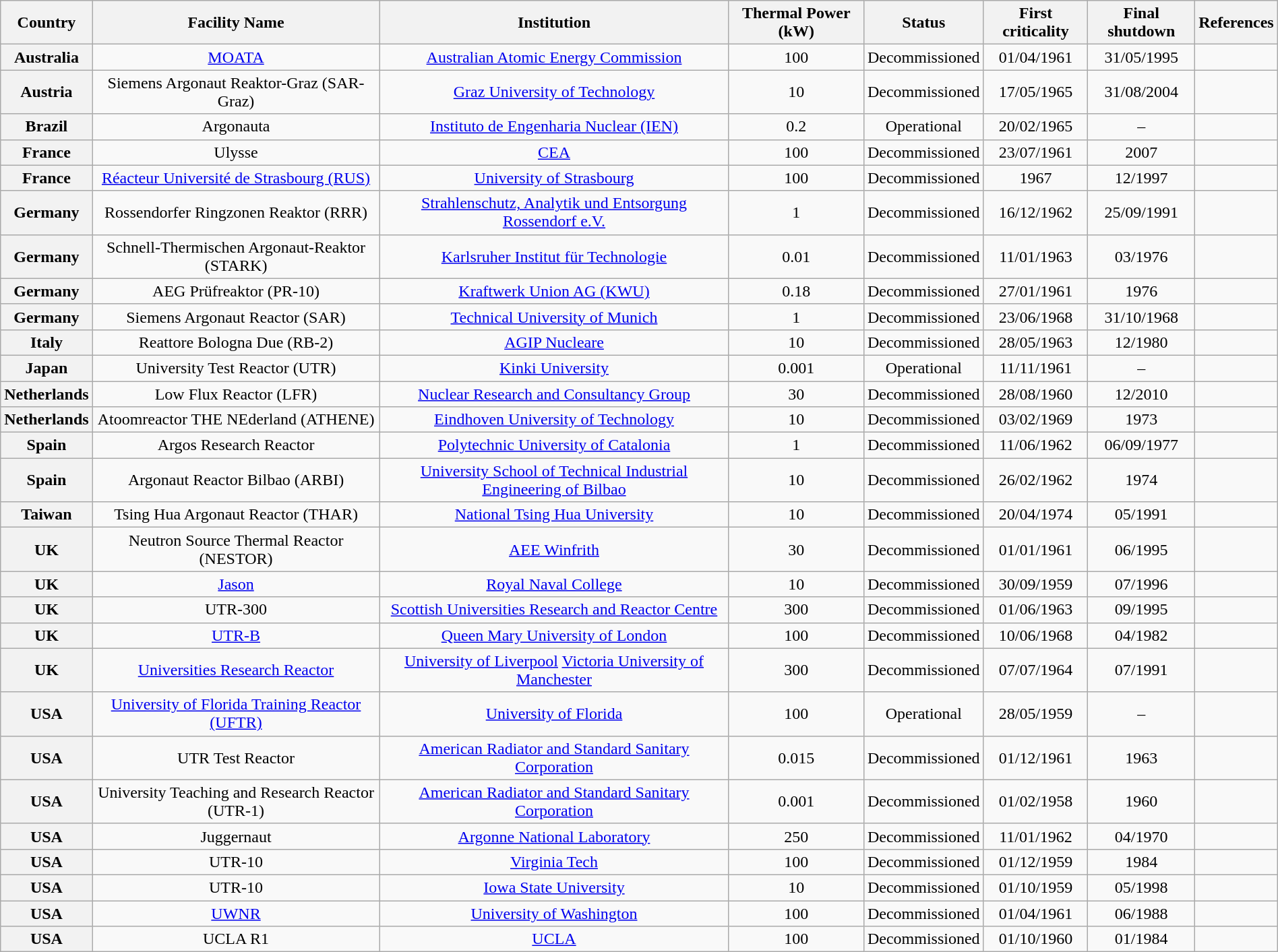<table class="wikitable sortable mw-datatable" style="margin-left: auto; margin-right: auto; border: none; text-align: center;">
<tr>
<th>Country</th>
<th>Facility Name</th>
<th>Institution</th>
<th>Thermal Power (kW)</th>
<th>Status</th>
<th>First criticality</th>
<th>Final shutdown</th>
<th>References</th>
</tr>
<tr>
<th>Australia</th>
<td><a href='#'>MOATA</a></td>
<td><a href='#'>Australian Atomic Energy Commission</a></td>
<td>100</td>
<td>Decommissioned</td>
<td>01/04/1961</td>
<td>31/05/1995</td>
<td></td>
</tr>
<tr>
<th>Austria</th>
<td>Siemens Argonaut Reaktor-Graz (SAR-Graz)</td>
<td><a href='#'>Graz University of Technology</a></td>
<td>10</td>
<td>Decommissioned</td>
<td>17/05/1965</td>
<td>31/08/2004</td>
<td></td>
</tr>
<tr>
<th>Brazil</th>
<td>Argonauta</td>
<td><a href='#'>Instituto de Engenharia Nuclear (IEN)</a></td>
<td>0.2</td>
<td>Operational</td>
<td>20/02/1965</td>
<td>–</td>
<td></td>
</tr>
<tr>
<th>France</th>
<td>Ulysse</td>
<td><a href='#'>CEA</a></td>
<td>100</td>
<td>Decommissioned</td>
<td>23/07/1961</td>
<td>2007</td>
<td></td>
</tr>
<tr>
<th>France</th>
<td><a href='#'>Réacteur Université de Strasbourg (RUS)</a></td>
<td><a href='#'>University of Strasbourg</a></td>
<td>100</td>
<td>Decommissioned</td>
<td>1967</td>
<td>12/1997</td>
<td></td>
</tr>
<tr>
<th>Germany</th>
<td>Rossendorfer Ringzonen Reaktor (RRR)</td>
<td><a href='#'>Strahlenschutz, Analytik und Entsorgung Rossendorf e.V.</a></td>
<td>1</td>
<td>Decommissioned</td>
<td>16/12/1962</td>
<td>25/09/1991</td>
<td></td>
</tr>
<tr>
<th>Germany</th>
<td>Schnell-Thermischen Argonaut-Reaktor (STARK)</td>
<td><a href='#'>Karlsruher Institut für Technologie</a></td>
<td>0.01</td>
<td>Decommissioned</td>
<td>11/01/1963</td>
<td>03/1976</td>
<td></td>
</tr>
<tr>
<th>Germany</th>
<td>AEG Prüfreaktor (PR-10)</td>
<td><a href='#'>Kraftwerk Union AG (KWU)</a></td>
<td>0.18</td>
<td>Decommissioned</td>
<td>27/01/1961</td>
<td>1976</td>
<td></td>
</tr>
<tr>
<th>Germany</th>
<td>Siemens Argonaut Reactor (SAR)</td>
<td><a href='#'>Technical University of Munich</a></td>
<td>1</td>
<td>Decommissioned</td>
<td>23/06/1968</td>
<td>31/10/1968</td>
<td></td>
</tr>
<tr>
<th>Italy</th>
<td>Reattore Bologna Due (RB-2)</td>
<td><a href='#'>AGIP Nucleare</a></td>
<td>10</td>
<td>Decommissioned</td>
<td>28/05/1963</td>
<td>12/1980</td>
<td></td>
</tr>
<tr>
<th>Japan</th>
<td>University Test Reactor (UTR)</td>
<td><a href='#'>Kinki University</a></td>
<td>0.001</td>
<td>Operational</td>
<td>11/11/1961</td>
<td>–</td>
<td></td>
</tr>
<tr>
<th>Netherlands</th>
<td>Low Flux Reactor (LFR)</td>
<td><a href='#'>Nuclear Research and Consultancy Group</a></td>
<td>30</td>
<td>Decommissioned</td>
<td>28/08/1960</td>
<td>12/2010</td>
<td></td>
</tr>
<tr>
<th>Netherlands</th>
<td>Atoomreactor THE NEderland (ATHENE)</td>
<td><a href='#'>Eindhoven University of Technology</a></td>
<td>10</td>
<td>Decommissioned</td>
<td>03/02/1969</td>
<td>1973</td>
<td></td>
</tr>
<tr>
<th>Spain</th>
<td>Argos Research Reactor</td>
<td><a href='#'>Polytechnic University of Catalonia</a></td>
<td>1</td>
<td>Decommissioned</td>
<td>11/06/1962</td>
<td>06/09/1977</td>
<td></td>
</tr>
<tr>
<th>Spain</th>
<td>Argonaut Reactor Bilbao (ARBI)</td>
<td><a href='#'>University School of Technical Industrial Engineering of Bilbao</a></td>
<td>10</td>
<td>Decommissioned</td>
<td>26/02/1962</td>
<td>1974</td>
<td></td>
</tr>
<tr>
<th>Taiwan</th>
<td>Tsing Hua Argonaut Reactor (THAR)</td>
<td><a href='#'>National Tsing Hua University</a></td>
<td>10</td>
<td>Decommissioned</td>
<td>20/04/1974</td>
<td>05/1991</td>
<td></td>
</tr>
<tr>
<th>UK</th>
<td>Neutron Source Thermal Reactor (NESTOR)</td>
<td><a href='#'>AEE Winfrith</a></td>
<td>30</td>
<td>Decommissioned</td>
<td>01/01/1961</td>
<td>06/1995</td>
<td></td>
</tr>
<tr>
<th>UK</th>
<td><a href='#'>Jason</a></td>
<td><a href='#'>Royal Naval College</a></td>
<td>10</td>
<td>Decommissioned</td>
<td>30/09/1959</td>
<td>07/1996</td>
<td></td>
</tr>
<tr>
<th>UK</th>
<td>UTR-300</td>
<td><a href='#'>Scottish Universities Research and Reactor Centre</a></td>
<td>300</td>
<td>Decommissioned</td>
<td>01/06/1963</td>
<td>09/1995</td>
<td></td>
</tr>
<tr>
<th>UK</th>
<td><a href='#'>UTR-B</a></td>
<td><a href='#'>Queen Mary University of London</a></td>
<td>100</td>
<td>Decommissioned</td>
<td>10/06/1968</td>
<td>04/1982</td>
<td></td>
</tr>
<tr>
<th>UK</th>
<td><a href='#'>Universities Research Reactor</a></td>
<td><a href='#'>University of Liverpool</a> <a href='#'>Victoria University of Manchester</a></td>
<td>300</td>
<td>Decommissioned</td>
<td>07/07/1964</td>
<td>07/1991</td>
<td></td>
</tr>
<tr>
<th>USA</th>
<td><a href='#'>University of Florida Training Reactor (UFTR)</a></td>
<td><a href='#'>University of Florida</a></td>
<td>100</td>
<td>Operational</td>
<td>28/05/1959</td>
<td>–</td>
<td></td>
</tr>
<tr>
<th>USA</th>
<td>UTR Test Reactor</td>
<td><a href='#'>American Radiator and Standard Sanitary Corporation</a></td>
<td>0.015</td>
<td>Decommissioned</td>
<td>01/12/1961</td>
<td>1963</td>
<td></td>
</tr>
<tr>
<th>USA</th>
<td>University Teaching and Research Reactor (UTR-1)</td>
<td><a href='#'>American Radiator and Standard Sanitary Corporation</a></td>
<td>0.001</td>
<td>Decommissioned</td>
<td>01/02/1958</td>
<td>1960</td>
<td></td>
</tr>
<tr>
<th>USA</th>
<td>Juggernaut</td>
<td><a href='#'>Argonne National Laboratory</a></td>
<td>250</td>
<td>Decommissioned</td>
<td>11/01/1962</td>
<td>04/1970</td>
<td></td>
</tr>
<tr>
<th>USA</th>
<td>UTR-10</td>
<td><a href='#'>Virginia Tech</a></td>
<td>100</td>
<td>Decommissioned</td>
<td>01/12/1959</td>
<td>1984</td>
<td></td>
</tr>
<tr>
<th>USA</th>
<td>UTR-10</td>
<td><a href='#'>Iowa State University</a></td>
<td>10</td>
<td>Decommissioned</td>
<td>01/10/1959</td>
<td>05/1998</td>
<td></td>
</tr>
<tr>
<th>USA</th>
<td><a href='#'>UWNR</a></td>
<td><a href='#'>University of Washington</a></td>
<td>100</td>
<td>Decommissioned</td>
<td>01/04/1961</td>
<td>06/1988</td>
<td></td>
</tr>
<tr>
<th>USA</th>
<td>UCLA R1</td>
<td><a href='#'>UCLA</a></td>
<td>100</td>
<td>Decommissioned</td>
<td>01/10/1960</td>
<td>01/1984</td>
<td></td>
</tr>
</table>
